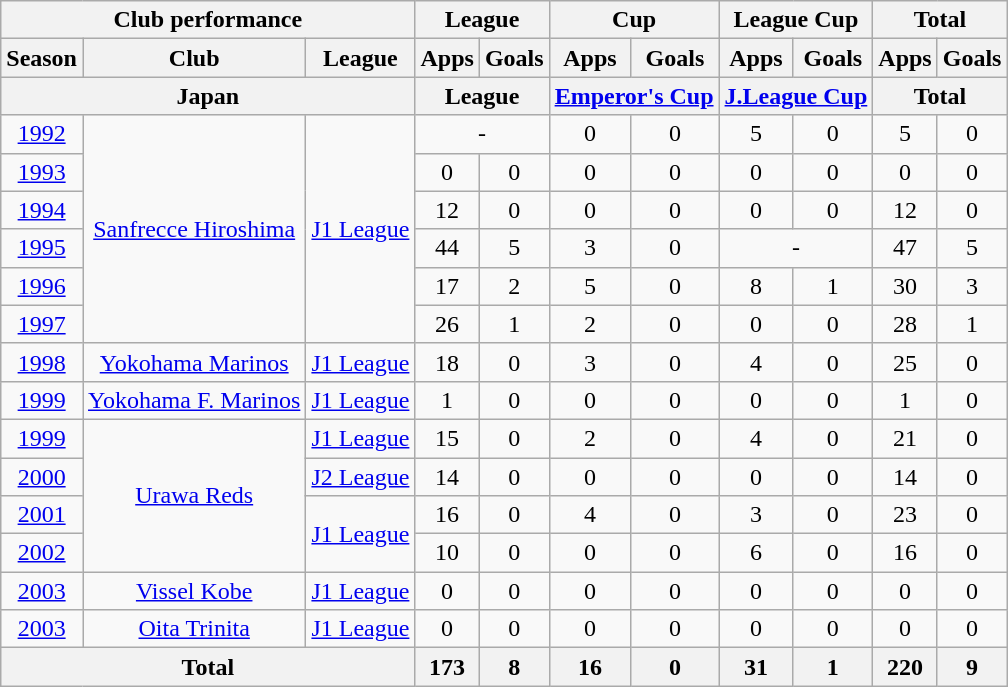<table class="wikitable" style="text-align:center;">
<tr>
<th colspan=3>Club performance</th>
<th colspan=2>League</th>
<th colspan=2>Cup</th>
<th colspan=2>League Cup</th>
<th colspan=2>Total</th>
</tr>
<tr>
<th>Season</th>
<th>Club</th>
<th>League</th>
<th>Apps</th>
<th>Goals</th>
<th>Apps</th>
<th>Goals</th>
<th>Apps</th>
<th>Goals</th>
<th>Apps</th>
<th>Goals</th>
</tr>
<tr>
<th colspan=3>Japan</th>
<th colspan=2>League</th>
<th colspan=2><a href='#'>Emperor's Cup</a></th>
<th colspan=2><a href='#'>J.League Cup</a></th>
<th colspan=2>Total</th>
</tr>
<tr>
<td><a href='#'>1992</a></td>
<td rowspan="6"><a href='#'>Sanfrecce Hiroshima</a></td>
<td rowspan="6"><a href='#'>J1 League</a></td>
<td colspan="2">-</td>
<td>0</td>
<td>0</td>
<td>5</td>
<td>0</td>
<td>5</td>
<td>0</td>
</tr>
<tr>
<td><a href='#'>1993</a></td>
<td>0</td>
<td>0</td>
<td>0</td>
<td>0</td>
<td>0</td>
<td>0</td>
<td>0</td>
<td>0</td>
</tr>
<tr>
<td><a href='#'>1994</a></td>
<td>12</td>
<td>0</td>
<td>0</td>
<td>0</td>
<td>0</td>
<td>0</td>
<td>12</td>
<td>0</td>
</tr>
<tr>
<td><a href='#'>1995</a></td>
<td>44</td>
<td>5</td>
<td>3</td>
<td>0</td>
<td colspan="2">-</td>
<td>47</td>
<td>5</td>
</tr>
<tr>
<td><a href='#'>1996</a></td>
<td>17</td>
<td>2</td>
<td>5</td>
<td>0</td>
<td>8</td>
<td>1</td>
<td>30</td>
<td>3</td>
</tr>
<tr>
<td><a href='#'>1997</a></td>
<td>26</td>
<td>1</td>
<td>2</td>
<td>0</td>
<td>0</td>
<td>0</td>
<td>28</td>
<td>1</td>
</tr>
<tr>
<td><a href='#'>1998</a></td>
<td><a href='#'>Yokohama Marinos</a></td>
<td><a href='#'>J1 League</a></td>
<td>18</td>
<td>0</td>
<td>3</td>
<td>0</td>
<td>4</td>
<td>0</td>
<td>25</td>
<td>0</td>
</tr>
<tr>
<td><a href='#'>1999</a></td>
<td><a href='#'>Yokohama F. Marinos</a></td>
<td><a href='#'>J1 League</a></td>
<td>1</td>
<td>0</td>
<td>0</td>
<td>0</td>
<td>0</td>
<td>0</td>
<td>1</td>
<td>0</td>
</tr>
<tr>
<td><a href='#'>1999</a></td>
<td rowspan="4"><a href='#'>Urawa Reds</a></td>
<td><a href='#'>J1 League</a></td>
<td>15</td>
<td>0</td>
<td>2</td>
<td>0</td>
<td>4</td>
<td>0</td>
<td>21</td>
<td>0</td>
</tr>
<tr>
<td><a href='#'>2000</a></td>
<td><a href='#'>J2 League</a></td>
<td>14</td>
<td>0</td>
<td>0</td>
<td>0</td>
<td>0</td>
<td>0</td>
<td>14</td>
<td>0</td>
</tr>
<tr>
<td><a href='#'>2001</a></td>
<td rowspan="2"><a href='#'>J1 League</a></td>
<td>16</td>
<td>0</td>
<td>4</td>
<td>0</td>
<td>3</td>
<td>0</td>
<td>23</td>
<td>0</td>
</tr>
<tr>
<td><a href='#'>2002</a></td>
<td>10</td>
<td>0</td>
<td>0</td>
<td>0</td>
<td>6</td>
<td>0</td>
<td>16</td>
<td>0</td>
</tr>
<tr>
<td><a href='#'>2003</a></td>
<td><a href='#'>Vissel Kobe</a></td>
<td><a href='#'>J1 League</a></td>
<td>0</td>
<td>0</td>
<td>0</td>
<td>0</td>
<td>0</td>
<td>0</td>
<td>0</td>
<td>0</td>
</tr>
<tr>
<td><a href='#'>2003</a></td>
<td><a href='#'>Oita Trinita</a></td>
<td><a href='#'>J1 League</a></td>
<td>0</td>
<td>0</td>
<td>0</td>
<td>0</td>
<td>0</td>
<td>0</td>
<td>0</td>
<td>0</td>
</tr>
<tr>
<th colspan=3>Total</th>
<th>173</th>
<th>8</th>
<th>16</th>
<th>0</th>
<th>31</th>
<th>1</th>
<th>220</th>
<th>9</th>
</tr>
</table>
